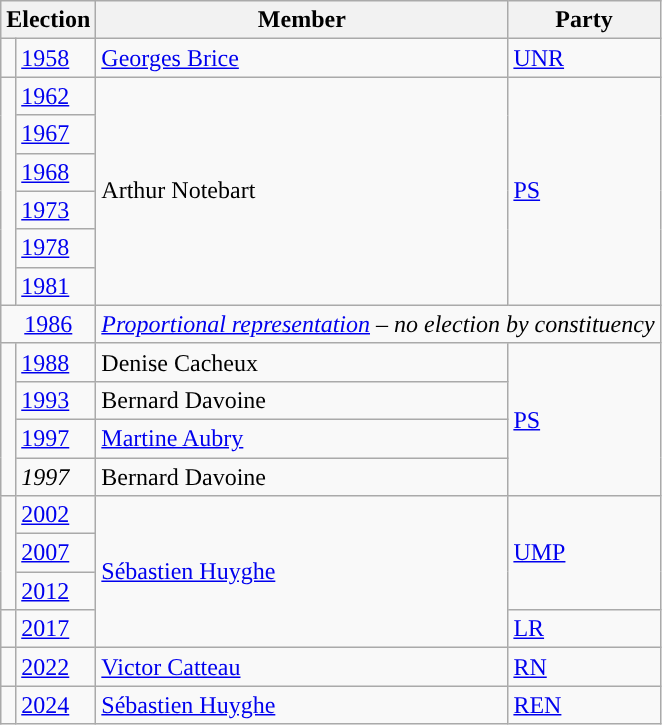<table class="wikitable">
<tr>
<th colspan="2">Election</th>
<th>Member</th>
<th>Party</th>
</tr>
<tr>
<td style="color:inherit;background-color: "></td>
<td><a href='#'>1958</a></td>
<td><a href='#'>Georges Brice</a></td>
<td><a href='#'>UNR</a></td>
</tr>
<tr>
<td rowspan="6" style="color:inherit;background-color: "></td>
<td><a href='#'>1962</a></td>
<td rowspan="6">Arthur Notebart</td>
<td rowspan="6"><a href='#'>PS</a></td>
</tr>
<tr>
<td><a href='#'>1967</a></td>
</tr>
<tr>
<td><a href='#'>1968</a></td>
</tr>
<tr>
<td><a href='#'>1973</a></td>
</tr>
<tr>
<td><a href='#'>1978</a></td>
</tr>
<tr>
<td><a href='#'>1981</a></td>
</tr>
<tr>
<td colspan="2" align="center"><a href='#'>1986</a></td>
<td colspan="2"><em><a href='#'>Proportional representation</a> – no election by constituency</em></td>
</tr>
<tr>
<td rowspan="4" style="color:inherit;background-color: "></td>
<td><a href='#'>1988</a></td>
<td>Denise Cacheux</td>
<td rowspan="4"><a href='#'>PS</a></td>
</tr>
<tr>
<td><a href='#'>1993</a></td>
<td>Bernard Davoine</td>
</tr>
<tr>
<td><a href='#'>1997</a></td>
<td><a href='#'>Martine Aubry</a></td>
</tr>
<tr>
<td><em>1997</em></td>
<td>Bernard Davoine</td>
</tr>
<tr>
<td rowspan="3" style="color:inherit;background-color: "></td>
<td><a href='#'>2002</a></td>
<td rowspan="4"><a href='#'>Sébastien Huyghe</a></td>
<td rowspan="3"><a href='#'>UMP</a></td>
</tr>
<tr>
<td><a href='#'>2007</a></td>
</tr>
<tr>
<td><a href='#'>2012</a></td>
</tr>
<tr>
<td style="color:inherit;background-color: "></td>
<td><a href='#'>2017</a></td>
<td><a href='#'>LR</a></td>
</tr>
<tr>
<td style="color:inherit;background-color: "></td>
<td><a href='#'>2022</a></td>
<td><a href='#'>Victor Catteau</a></td>
<td><a href='#'>RN</a></td>
</tr>
<tr>
<td style="color:inherit;background-color: "></td>
<td><a href='#'>2024</a></td>
<td><a href='#'>Sébastien Huyghe</a></td>
<td><a href='#'>REN</a></td>
</tr>
</table>
